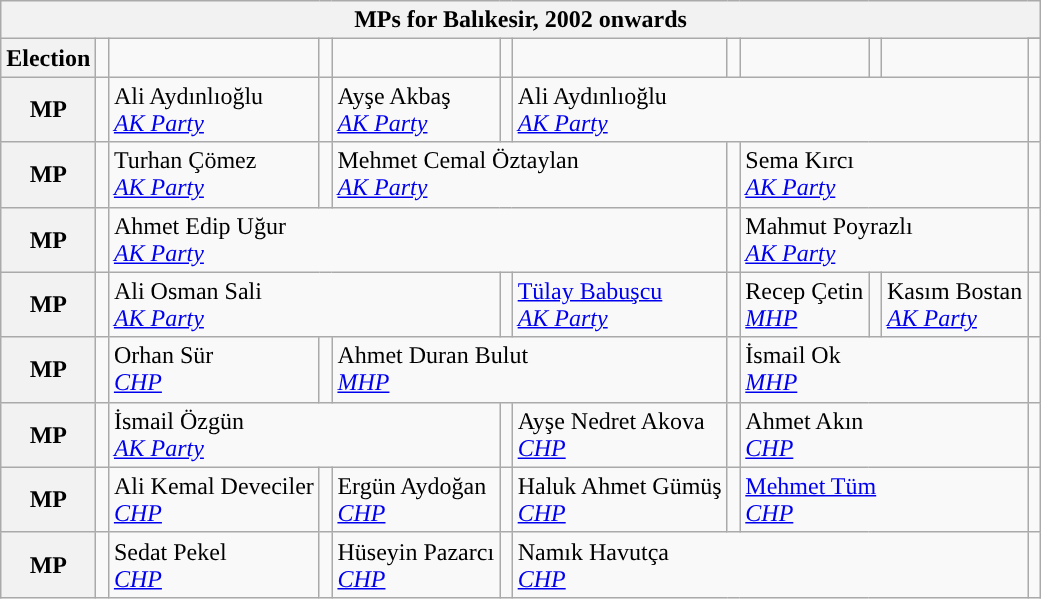<table class="wikitable">
<tr>
<th colspan = 12>MPs for Balıkesir, 2002 onwards</th>
</tr>
<tr>
<th rowspan = 2>Election</th>
<td rowspan="2" style="width:1px;"></td>
<td rowspan = 2></td>
<td rowspan="2" style="width:1px;"></td>
<td rowspan = 2></td>
<td rowspan="2" style="width:1px;"></td>
<td rowspan = 2></td>
<td rowspan="2" style="width:1px;"></td>
<td rowspan = 2></td>
<td rowspan="2" style="width:1px;"></td>
<td rowspan = 2></td>
</tr>
<tr>
<td></td>
</tr>
<tr>
<th>MP</th>
<td width=1px style="background-color: "></td>
<td colspan = 1>Ali Aydınlıoğlu<br><em><a href='#'>AK Party</a></em></td>
<td width=1px style="background-color: "></td>
<td colspan = 1>Ayşe Akbaş<br><em><a href='#'>AK Party</a></em></td>
<td width=1px style="background-color: "></td>
<td colspan = 5>Ali Aydınlıoğlu<br><em><a href='#'>AK Party</a></em></td>
<td width=1px style="background-color: "></td>
</tr>
<tr>
<th>MP</th>
<td width=1px style="background-color: "></td>
<td colspan = 1>Turhan Çömez<br><em><a href='#'>AK Party</a></em></td>
<td width=1px style="background-color: "></td>
<td colspan = 3>Mehmet Cemal Öztaylan<br><em><a href='#'>AK Party</a></em></td>
<td width=1px style="background-color: "></td>
<td colspan = 3>Sema Kırcı<br><em><a href='#'>AK Party</a></em></td>
<td width=1px style="background-color: "></td>
</tr>
<tr>
<th>MP</th>
<td width=1px style="background-color: "></td>
<td colspan = 5>Ahmet Edip Uğur<br><em><a href='#'>AK Party</a></em></td>
<td width=1px style="background-color: "></td>
<td colspan = 3>Mahmut Poyrazlı<br><em><a href='#'>AK Party</a></em></td>
<td width=1px style="background-color: "></td>
</tr>
<tr>
<th>MP</th>
<td width=1px style="background-color: "></td>
<td colspan = 3>Ali Osman Sali<br><em><a href='#'>AK Party</a></em></td>
<td width=1px style="background-color: "></td>
<td colspan = 1><a href='#'>Tülay Babuşcu</a><br><em><a href='#'>AK Party</a></em></td>
<td width=1px style="background-color: "></td>
<td colspan = 1>Recep Çetin<br><em><a href='#'>MHP</a></em></td>
<td width=1px style="background-color: "></td>
<td colspan = 1>Kasım Bostan<br><em><a href='#'>AK Party</a></em></td>
<td width=1px style="background-color: "></td>
</tr>
<tr>
<th>MP</th>
<td width=1px style="background-color: "></td>
<td colspan = 1>Orhan Sür<br><em><a href='#'>CHP</a></em></td>
<td width=1px style="background-color: "></td>
<td colspan = 3>Ahmet Duran Bulut<br><em><a href='#'>MHP</a></em></td>
<td width=1px style="background-color: "></td>
<td colspan = 3>İsmail Ok<br><em><a href='#'>MHP</a></em></td>
<td width=1px style="background-color: "></td>
</tr>
<tr>
<th>MP</th>
<td width=1px style="background-color: "></td>
<td colspan = 3>İsmail Özgün<br><em><a href='#'>AK Party</a></em></td>
<td width=1px style="background-color: "></td>
<td colspan = 1>Ayşe Nedret Akova<br><em><a href='#'>CHP</a></em></td>
<td width=1px style="background-color: "></td>
<td colspan = 3>Ahmet Akın<br><em><a href='#'>CHP</a></em></td>
<td width=1px style="background-color: "></td>
</tr>
<tr>
<th>MP</th>
<td width=1px style="background-color: "></td>
<td colspan = 1>Ali Kemal Deveciler<br><em><a href='#'>CHP</a></em></td>
<td width=1px style="background-color: "></td>
<td colspan = 1>Ergün Aydoğan<br><em><a href='#'>CHP</a></em></td>
<td width=1px style="background-color: "></td>
<td colspan = 1>Haluk Ahmet Gümüş<br><em><a href='#'>CHP</a></em></td>
<td width=1px style="background-color: "></td>
<td colspan = 3><a href='#'>Mehmet Tüm</a><br><em><a href='#'>CHP</a></em></td>
<td width=1px style="background-color: "></td>
</tr>
<tr>
<th>MP</th>
<td width=1px style="background-color: "></td>
<td colspan = 1>Sedat Pekel<br><em><a href='#'>CHP</a></em></td>
<td width=1px style="background-color: "></td>
<td colspan = 1>Hüseyin Pazarcı<br><em><a href='#'>CHP</a></em></td>
<td width=1px style="background-color: "></td>
<td colspan = 5>Namık Havutça<br><em><a href='#'>CHP</a></em></td>
<td width=1px style="background-color: "></td>
</tr>
</table>
